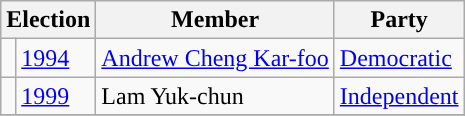<table class="wikitable">
<tr>
<th colspan="2">Election</th>
<th>Member</th>
<th>Party</th>
</tr>
<tr>
<td style="background-color: "></td>
<td><a href='#'>1994</a></td>
<td><a href='#'>Andrew Cheng Kar-foo</a></td>
<td><a href='#'>Democratic</a></td>
</tr>
<tr>
<td style="background-color: "></td>
<td><a href='#'>1999</a></td>
<td>Lam Yuk-chun</td>
<td><a href='#'>Independent</a></td>
</tr>
<tr>
</tr>
</table>
